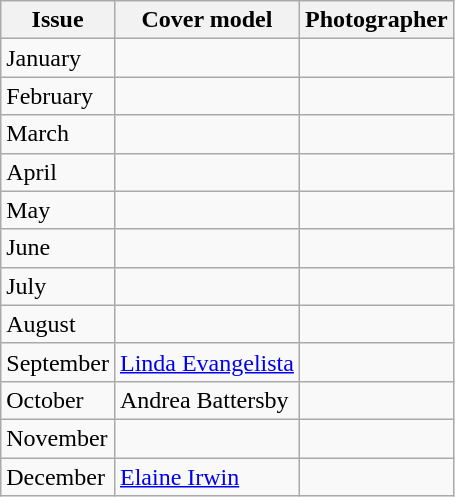<table class="sortable wikitable">
<tr>
<th>Issue</th>
<th>Cover model</th>
<th>Photographer</th>
</tr>
<tr>
<td>January</td>
<td></td>
<td></td>
</tr>
<tr>
<td>February</td>
<td></td>
<td></td>
</tr>
<tr>
<td>March</td>
<td></td>
<td></td>
</tr>
<tr>
<td>April</td>
<td></td>
<td></td>
</tr>
<tr>
<td>May</td>
<td></td>
<td></td>
</tr>
<tr>
<td>June</td>
<td></td>
<td></td>
</tr>
<tr>
<td>July</td>
<td></td>
<td></td>
</tr>
<tr>
<td>August</td>
<td></td>
<td></td>
</tr>
<tr>
<td>September</td>
<td><a href='#'>Linda Evangelista</a></td>
<td></td>
</tr>
<tr>
<td>October</td>
<td>Andrea Battersby</td>
<td></td>
</tr>
<tr>
<td>November</td>
<td></td>
<td></td>
</tr>
<tr>
<td>December</td>
<td><a href='#'>Elaine Irwin</a></td>
<td></td>
</tr>
</table>
